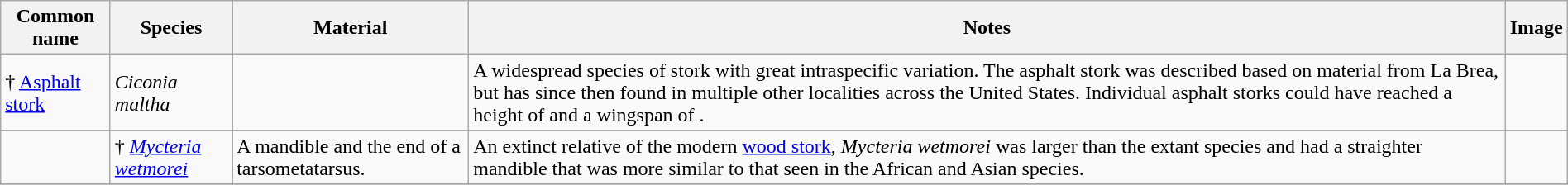<table class="wikitable" align="center" width="100%">
<tr>
<th>Common name</th>
<th>Species</th>
<th>Material</th>
<th>Notes</th>
<th>Image</th>
</tr>
<tr>
<td>† <a href='#'>Asphalt stork</a></td>
<td><em>Ciconia maltha</em></td>
<td></td>
<td>A widespread species of stork with great intraspecific variation. The asphalt stork was described based on material from La Brea, but has since then found in multiple other localities across the United States. Individual asphalt storks could have reached a height of  and a wingspan of .</td>
<td></td>
</tr>
<tr>
<td></td>
<td>† <em><a href='#'>Mycteria wetmorei</a></em></td>
<td>A mandible and the end of a tarsometatarsus.</td>
<td>An extinct relative of the modern <a href='#'>wood stork</a>, <em>Mycteria wetmorei</em> was larger than the extant species and had a straighter mandible that was more similar to that seen in the African and Asian species.</td>
<td></td>
</tr>
<tr>
</tr>
</table>
